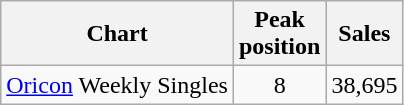<table class="wikitable">
<tr>
<th>Chart</th>
<th>Peak<br>position</th>
<th>Sales</th>
</tr>
<tr>
<td><a href='#'>Oricon</a> Weekly Singles</td>
<td align="center">8</td>
<td align="center">38,695</td>
</tr>
</table>
